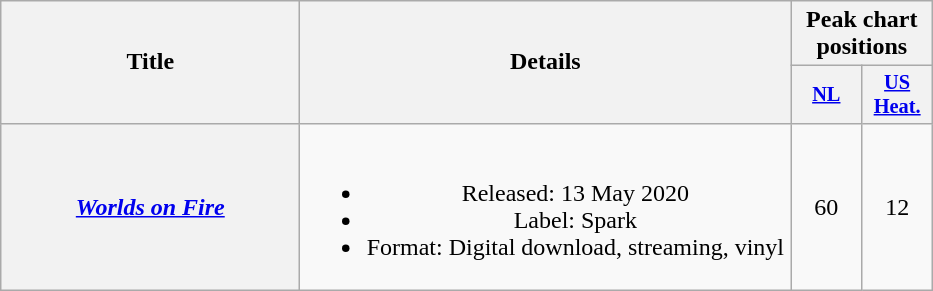<table class="wikitable plainrowheaders" style="text-align:center;">
<tr>
<th scope="col" rowspan="2" style="width:12em;">Title</th>
<th scope="col" rowspan="2" style="width:20em;">Details</th>
<th scope="col" colspan="2">Peak chart positions</th>
</tr>
<tr>
<th scope="col" style="width:3em;font-size:85%;"><a href='#'>NL</a><br></th>
<th scope="col" style="width:3em;font-size:85%;"><a href='#'>US Heat.</a><br></th>
</tr>
<tr>
<th scope="row"><em><a href='#'>Worlds on Fire</a></em></th>
<td><br><ul><li>Released: 13 May 2020</li><li>Label: Spark</li><li>Format: Digital download, streaming, vinyl</li></ul></td>
<td>60</td>
<td>12</td>
</tr>
</table>
